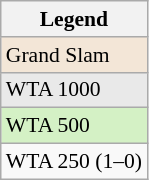<table class=wikitable style="font-size:90%">
<tr>
<th>Legend</th>
</tr>
<tr>
<td style="background:#f3e6d7;">Grand Slam</td>
</tr>
<tr>
<td bgcolor=e9e9e9>WTA 1000</td>
</tr>
<tr>
<td style="background:#d4f1c5;">WTA 500</td>
</tr>
<tr>
<td>WTA 250 (1–0)</td>
</tr>
</table>
